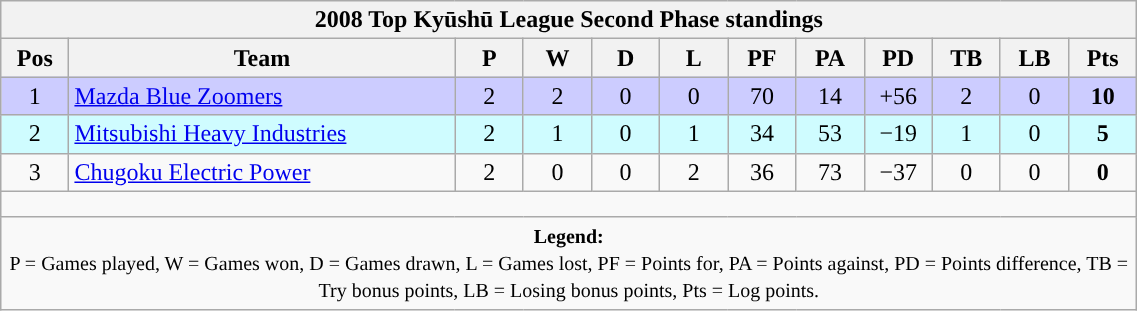<table class="wikitable" style="text-align:center; font-size:100%; width:60%;">
<tr>
<th colspan="100%" cellpadding="0" cellspacing="0"><strong>2008 Top Kyūshū League Second Phase standings</strong></th>
</tr>
<tr>
<th style="width:6%;">Pos</th>
<th style="width:34%;">Team</th>
<th style="width:6%;">P</th>
<th style="width:6%;">W</th>
<th style="width:6%;">D</th>
<th style="width:6%;">L</th>
<th style="width:6%;">PF</th>
<th style="width:6%;">PA</th>
<th style="width:6%;">PD</th>
<th style="width:6%;">TB</th>
<th style="width:6%;">LB</th>
<th style="width:6%;">Pts<br></th>
</tr>
<tr style="background:#CCCCFF;">
<td>1</td>
<td style="text-align:left;"><a href='#'>Mazda Blue Zoomers</a></td>
<td>2</td>
<td>2</td>
<td>0</td>
<td>0</td>
<td>70</td>
<td>14</td>
<td>+56</td>
<td>2</td>
<td>0</td>
<td><strong>10</strong></td>
</tr>
<tr style="background:#CFFCFF;">
<td>2</td>
<td style="text-align:left;"><a href='#'>Mitsubishi Heavy Industries</a></td>
<td>2</td>
<td>1</td>
<td>0</td>
<td>1</td>
<td>34</td>
<td>53</td>
<td>−19</td>
<td>1</td>
<td>0</td>
<td><strong>5</strong></td>
</tr>
<tr>
<td>3</td>
<td style="text-align:left;"><a href='#'>Chugoku Electric Power</a></td>
<td>2</td>
<td>0</td>
<td>0</td>
<td>2</td>
<td>36</td>
<td>73</td>
<td>−37</td>
<td>0</td>
<td>0</td>
<td><strong>0</strong></td>
</tr>
<tr>
<td colspan="100%" style="height:10px;"></td>
</tr>
<tr>
<td colspan="100%"><small><strong>Legend:</strong> <br> P = Games played, W = Games won, D = Games drawn, L = Games lost, PF = Points for, PA = Points against, PD = Points difference, TB = Try bonus points, LB = Losing bonus points, Pts = Log points.</small></td>
</tr>
</table>
